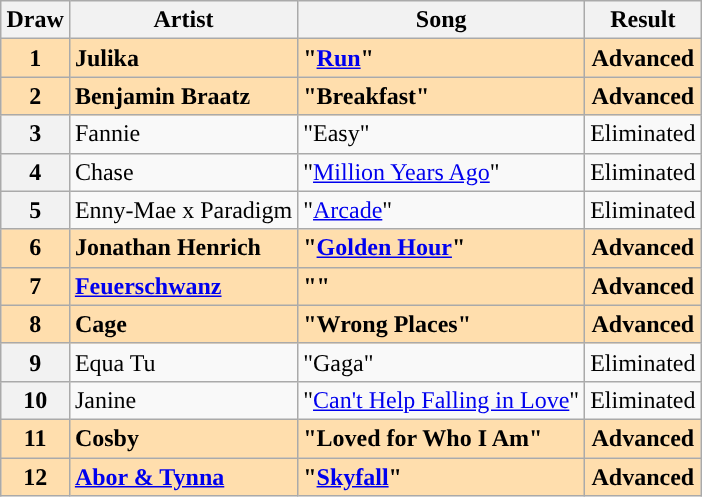<table class="sortable wikitable plainrowheaders" style="margin: 1em auto 1em auto; text-align:center;">
<tr>
<th>Draw</th>
<th>Artist</th>
<th>Song</th>
<th>Result</th>
</tr>
<tr style="background:navajowhite; font-weight:bold;">
<th scope="row" style="text-align:center; font-weight:bold; background-color:navajowhite;">1</th>
<td align="left">Julika</td>
<td align="left">"<a href='#'>Run</a>"</td>
<td>Advanced</td>
</tr>
<tr style="background:navajowhite; font-weight:bold;">
<th scope="row" style="text-align:center; font-weight:bold; background-color:navajowhite;">2</th>
<td align="left">Benjamin Braatz</td>
<td align="left">"Breakfast"</td>
<td>Advanced</td>
</tr>
<tr>
<th scope="row" style="text-align:center;">3</th>
<td align="left">Fannie</td>
<td align="left">"Easy"</td>
<td>Eliminated</td>
</tr>
<tr>
<th scope="row" style="text-align:center;">4</th>
<td align="left">Chase</td>
<td align="left">"<a href='#'>Million Years Ago</a>"</td>
<td>Eliminated</td>
</tr>
<tr>
<th scope="row" style="text-align:center;">5</th>
<td align="left">Enny-Mae x Paradigm</td>
<td align="left">"<a href='#'>Arcade</a>"</td>
<td>Eliminated</td>
</tr>
<tr style="background:navajowhite; font-weight:bold;">
<th scope="row" style="text-align:center; font-weight:bold; background-color:navajowhite;">6</th>
<td align="left">Jonathan Henrich</td>
<td align="left">"<a href='#'>Golden Hour</a>"</td>
<td>Advanced</td>
</tr>
<tr style="background:navajowhite; font-weight:bold;">
<th scope="row" style="text-align:center; font-weight:bold; background-color:navajowhite;">7</th>
<td align="left"><a href='#'>Feuerschwanz</a></td>
<td align="left">""</td>
<td>Advanced</td>
</tr>
<tr style="background:navajowhite; font-weight:bold;">
<th scope="row" style="text-align:center; font-weight:bold; background-color:navajowhite;">8</th>
<td align="left">Cage</td>
<td align="left">"Wrong Places"</td>
<td>Advanced</td>
</tr>
<tr>
<th scope="row" style="text-align:center;">9</th>
<td align="left">Equa Tu</td>
<td align="left">"Gaga"</td>
<td>Eliminated</td>
</tr>
<tr>
<th scope="row" style="text-align:center;">10</th>
<td align="left">Janine</td>
<td align="left">"<a href='#'>Can't Help Falling in Love</a>"</td>
<td>Eliminated</td>
</tr>
<tr style="background:navajowhite; font-weight:bold;">
<th scope="row" style="text-align:center; font-weight:bold; background-color:navajowhite;">11</th>
<td align="left">Cosby</td>
<td align="left">"Loved for Who I Am"</td>
<td>Advanced</td>
</tr>
<tr style="background:navajowhite; font-weight:bold;">
<th scope="row" style="text-align:center; font-weight:bold; background-color:navajowhite;">12</th>
<td align="left"><a href='#'>Abor & Tynna</a></td>
<td align="left">"<a href='#'>Skyfall</a>"</td>
<td>Advanced</td>
</tr>
</table>
